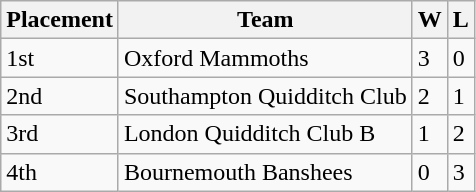<table class="wikitable">
<tr>
<th>Placement</th>
<th>Team</th>
<th>W</th>
<th>L</th>
</tr>
<tr>
<td>1st</td>
<td>Oxford Mammoths</td>
<td>3</td>
<td>0</td>
</tr>
<tr>
<td>2nd</td>
<td>Southampton Quidditch Club</td>
<td>2</td>
<td>1</td>
</tr>
<tr>
<td>3rd</td>
<td>London Quidditch Club B</td>
<td>1</td>
<td>2</td>
</tr>
<tr>
<td>4th</td>
<td>Bournemouth Banshees</td>
<td>0</td>
<td>3</td>
</tr>
</table>
